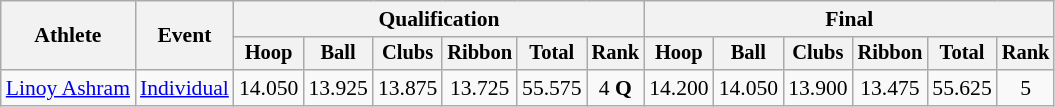<table class=wikitable style="font-size:90%">
<tr>
<th rowspan=2>Athlete</th>
<th rowspan=2>Event</th>
<th colspan=6>Qualification</th>
<th colspan=6>Final</th>
</tr>
<tr style="font-size:95%">
<th>Hoop</th>
<th>Ball</th>
<th>Clubs</th>
<th>Ribbon</th>
<th>Total</th>
<th>Rank</th>
<th>Hoop</th>
<th>Ball</th>
<th>Clubs</th>
<th>Ribbon</th>
<th>Total</th>
<th>Rank</th>
</tr>
<tr align=center>
<td align=left><a href='#'>Linoy Ashram</a></td>
<td align=left><a href='#'>Individual</a></td>
<td>14.050</td>
<td>13.925</td>
<td>13.875</td>
<td>13.725</td>
<td>55.575</td>
<td>4 <strong>Q</strong></td>
<td>14.200</td>
<td>14.050</td>
<td>13.900</td>
<td>13.475</td>
<td>55.625</td>
<td>5</td>
</tr>
</table>
